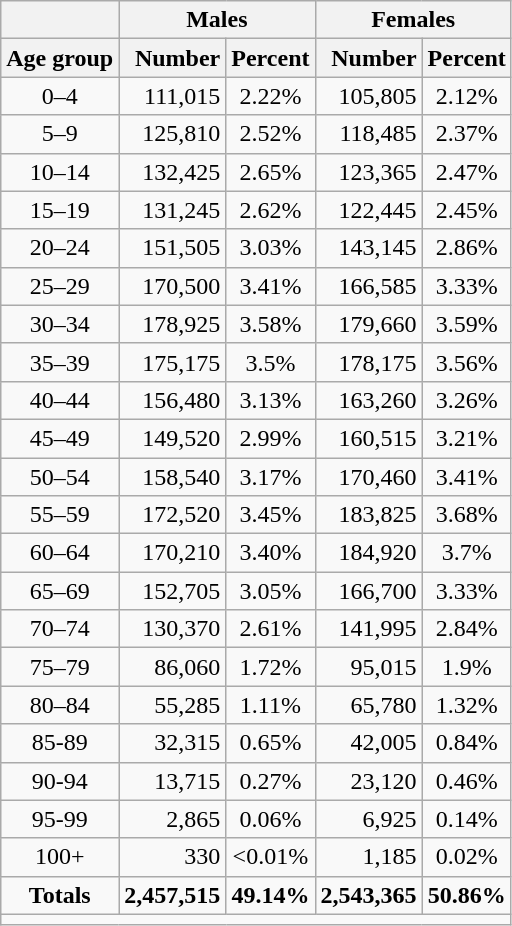<table class="wikitable" style="text-align:center">
<tr>
<th> </th>
<th colspan="2">Males</th>
<th colspan="2">Females</th>
</tr>
<tr valign="bottom">
<th>Age group</th>
<th style="text-align: right;">Number</th>
<th>Percent</th>
<th style="text-align: right;">Number</th>
<th>Percent</th>
</tr>
<tr>
<td>0–4</td>
<td style="text-align: right;">111,015</td>
<td>2.22%</td>
<td style="text-align: right;">105,805</td>
<td>2.12%</td>
</tr>
<tr>
<td>5–9</td>
<td style="text-align: right;">125,810</td>
<td>2.52%</td>
<td style="text-align: right;">118,485</td>
<td>2.37%</td>
</tr>
<tr>
<td>10–14</td>
<td style="text-align: right;">132,425</td>
<td>2.65%</td>
<td style="text-align: right;">123,365</td>
<td>2.47%</td>
</tr>
<tr>
<td>15–19</td>
<td style="text-align: right;">131,245</td>
<td>2.62%</td>
<td style="text-align: right;">122,445</td>
<td>2.45%</td>
</tr>
<tr>
<td>20–24</td>
<td style="text-align: right;">151,505</td>
<td>3.03%</td>
<td style="text-align: right;">143,145</td>
<td>2.86%</td>
</tr>
<tr>
<td>25–29</td>
<td style="text-align: right;">170,500</td>
<td>3.41%</td>
<td style="text-align: right;">166,585</td>
<td>3.33%</td>
</tr>
<tr>
<td>30–34</td>
<td style="text-align: right;">178,925</td>
<td>3.58%</td>
<td style="text-align: right;">179,660</td>
<td>3.59%</td>
</tr>
<tr>
<td>35–39</td>
<td style="text-align: right;">175,175</td>
<td>3.5%</td>
<td style="text-align: right;">178,175</td>
<td>3.56%</td>
</tr>
<tr>
<td>40–44</td>
<td style="text-align: right;">156,480</td>
<td>3.13%</td>
<td style="text-align: right;">163,260</td>
<td>3.26%</td>
</tr>
<tr>
<td>45–49</td>
<td style="text-align: right;">149,520</td>
<td>2.99%</td>
<td style="text-align: right;">160,515</td>
<td>3.21%</td>
</tr>
<tr>
<td>50–54</td>
<td style="text-align: right;">158,540</td>
<td>3.17%</td>
<td style="text-align: right;">170,460</td>
<td>3.41%</td>
</tr>
<tr>
<td>55–59</td>
<td style="text-align: right;">172,520</td>
<td>3.45%</td>
<td style="text-align: right;">183,825</td>
<td>3.68%</td>
</tr>
<tr>
<td>60–64</td>
<td style="text-align: right;">170,210</td>
<td>3.40%</td>
<td style="text-align: right;">184,920</td>
<td>3.7%</td>
</tr>
<tr>
<td>65–69</td>
<td style="text-align: right;">152,705</td>
<td>3.05%</td>
<td style="text-align: right;">166,700</td>
<td>3.33%</td>
</tr>
<tr>
<td>70–74</td>
<td style="text-align: right;">130,370</td>
<td>2.61%</td>
<td style="text-align: right;">141,995</td>
<td>2.84%</td>
</tr>
<tr>
<td>75–79</td>
<td style="text-align: right;">86,060</td>
<td>1.72%</td>
<td style="text-align: right;">95,015</td>
<td>1.9%</td>
</tr>
<tr>
<td>80–84</td>
<td style="text-align: right;">55,285</td>
<td>1.11%</td>
<td style="text-align: right;">65,780</td>
<td>1.32%</td>
</tr>
<tr>
<td>85-89</td>
<td style="text-align: right;">32,315</td>
<td>0.65%</td>
<td style="text-align: right;">42,005</td>
<td>0.84%</td>
</tr>
<tr>
<td>90-94</td>
<td style="text-align: right;">13,715</td>
<td>0.27%</td>
<td style="text-align: right;">23,120</td>
<td>0.46%</td>
</tr>
<tr>
<td>95-99</td>
<td style="text-align: right;">2,865</td>
<td>0.06%</td>
<td style="text-align: right;">6,925</td>
<td>0.14%</td>
</tr>
<tr>
<td>100+</td>
<td style="text-align: right;">330</td>
<td><0.01%</td>
<td style="text-align: right;">1,185</td>
<td>0.02%</td>
</tr>
<tr>
<td><strong>Totals</strong></td>
<td style="text-align: right;"><strong>2,457,515</strong></td>
<td><strong> 49.14%</strong></td>
<td style="text-align: right;"><strong>2,543,365</strong></td>
<td><strong>50.86%</strong></td>
</tr>
<tr>
<td colspan="5"></td>
</tr>
</table>
